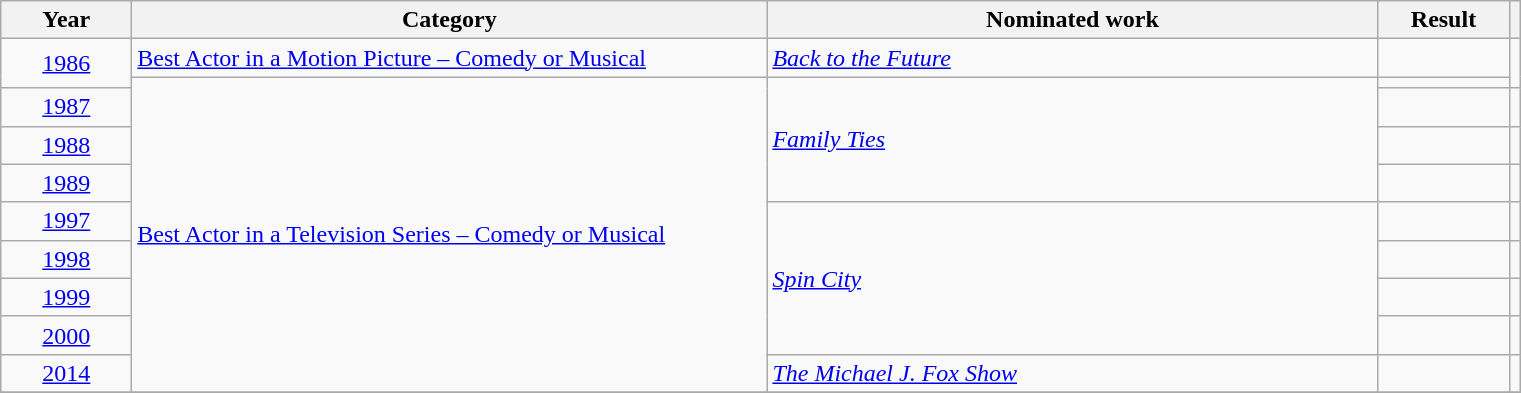<table class=wikitable>
<tr>
<th scope="col" style="width:5em;">Year</th>
<th scope="col" style="width:26em;">Category</th>
<th scope="col" style="width:25em;">Nominated work</th>
<th scope="col" style="width:5em;">Result</th>
<th></th>
</tr>
<tr>
<td rowspan=2, style="text-align:center;"><a href='#'>1986</a></td>
<td><a href='#'>Best Actor in a Motion Picture – Comedy or Musical</a></td>
<td><em><a href='#'>Back to the Future</a></em></td>
<td></td>
<td rowspan=2></td>
</tr>
<tr>
<td rowspan=9><a href='#'>Best Actor in a Television Series – Comedy or Musical</a></td>
<td rowspan=4><em><a href='#'>Family Ties</a></em></td>
<td></td>
</tr>
<tr>
<td style="text-align:center;"><a href='#'>1987</a></td>
<td></td>
<td></td>
</tr>
<tr>
<td style="text-align:center;"><a href='#'>1988</a></td>
<td></td>
<td></td>
</tr>
<tr>
<td style="text-align:center;"><a href='#'>1989</a></td>
<td></td>
<td></td>
</tr>
<tr>
<td style="text-align:center;"><a href='#'>1997</a></td>
<td rowspan=4><em><a href='#'>Spin City</a></em></td>
<td></td>
<td></td>
</tr>
<tr>
<td style="text-align:center;"><a href='#'>1998</a></td>
<td></td>
<td></td>
</tr>
<tr>
<td style="text-align:center;"><a href='#'>1999</a></td>
<td></td>
<td></td>
</tr>
<tr>
<td style="text-align:center;"><a href='#'>2000</a></td>
<td></td>
<td></td>
</tr>
<tr>
<td style="text-align:center;"><a href='#'>2014</a></td>
<td><em><a href='#'>The Michael J. Fox Show</a></em></td>
<td></td>
<td></td>
</tr>
<tr>
</tr>
</table>
